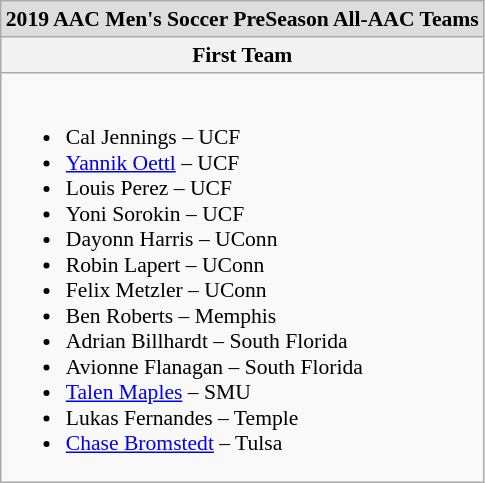<table class="wikitable" style="white-space:nowrap; font-size:90%;">
<tr>
<td colspan="2" style="text-align:center; background:#ddd;"><strong>2019 AAC Men's Soccer PreSeason All-AAC Teams</strong></td>
</tr>
<tr>
<th>First Team</th>
</tr>
<tr>
<td><br><ul><li>Cal Jennings – UCF</li><li><a href='#'>Yannik Oettl</a> – UCF</li><li>Louis Perez – UCF</li><li>Yoni Sorokin – UCF</li><li>Dayonn Harris – UConn</li><li>Robin Lapert – UConn</li><li>Felix Metzler – UConn</li><li>Ben Roberts – Memphis</li><li>Adrian Billhardt – South Florida</li><li>Avionne Flanagan – South Florida</li><li><a href='#'>Talen Maples</a> – SMU</li><li>Lukas Fernandes – Temple</li><li><a href='#'>Chase Bromstedt</a> – Tulsa</li></ul></td>
</tr>
</table>
